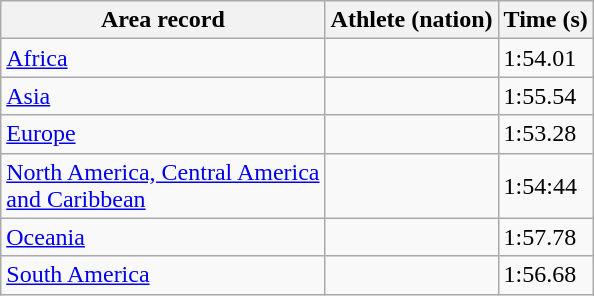<table class="wikitable">
<tr>
<th>Area record</th>
<th>Athlete (nation)</th>
<th>Time (s)</th>
</tr>
<tr>
<td><a href='#'>Africa</a> </td>
<td></td>
<td>1:54.01</td>
</tr>
<tr>
<td><a href='#'>Asia</a> </td>
<td></td>
<td>1:55.54</td>
</tr>
<tr>
<td><a href='#'>Europe</a> </td>
<td></td>
<td>1:53.28 </td>
</tr>
<tr>
<td><a href='#'>North America, Central America<br>and Caribbean</a> </td>
<td></td>
<td>1:54:44</td>
</tr>
<tr>
<td><a href='#'>Oceania</a> </td>
<td></td>
<td>1:57.78</td>
</tr>
<tr>
<td><a href='#'>South America</a> </td>
<td></td>
<td>1:56.68</td>
</tr>
</table>
